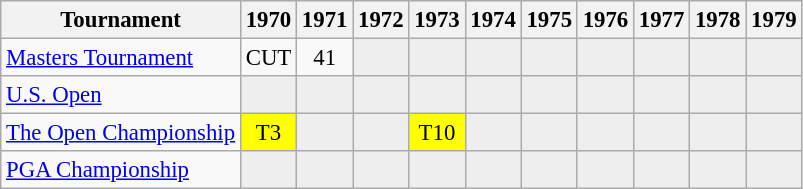<table class="wikitable" style="font-size:95%;text-align:center;">
<tr>
<th>Tournament</th>
<th>1970</th>
<th>1971</th>
<th>1972</th>
<th>1973</th>
<th>1974</th>
<th>1975</th>
<th>1976</th>
<th>1977</th>
<th>1978</th>
<th>1979</th>
</tr>
<tr>
<td align=left><a href='#'>Masters Tournament</a></td>
<td>CUT</td>
<td>41</td>
<td style="background:#eeeeee;"></td>
<td style="background:#eeeeee;"></td>
<td style="background:#eeeeee;"></td>
<td style="background:#eeeeee;"></td>
<td style="background:#eeeeee;"></td>
<td style="background:#eeeeee;"></td>
<td style="background:#eeeeee;"></td>
<td style="background:#eeeeee;"></td>
</tr>
<tr>
<td align=left><a href='#'>U.S. Open</a></td>
<td style="background:#eeeeee;"></td>
<td style="background:#eeeeee;"></td>
<td style="background:#eeeeee;"></td>
<td style="background:#eeeeee;"></td>
<td style="background:#eeeeee;"></td>
<td style="background:#eeeeee;"></td>
<td style="background:#eeeeee;"></td>
<td style="background:#eeeeee;"></td>
<td style="background:#eeeeee;"></td>
<td style="background:#eeeeee;"></td>
</tr>
<tr>
<td align=left><a href='#'>The Open Championship</a></td>
<td style="background:yellow;">T3</td>
<td style="background:#eeeeee;"></td>
<td style="background:#eeeeee;"></td>
<td style="background:yellow;">T10</td>
<td style="background:#eeeeee;"></td>
<td style="background:#eeeeee;"></td>
<td style="background:#eeeeee;"></td>
<td style="background:#eeeeee;"></td>
<td style="background:#eeeeee;"></td>
<td style="background:#eeeeee;"></td>
</tr>
<tr>
<td align=left><a href='#'>PGA Championship</a></td>
<td style="background:#eeeeee;"></td>
<td style="background:#eeeeee;"></td>
<td style="background:#eeeeee;"></td>
<td style="background:#eeeeee;"></td>
<td style="background:#eeeeee;"></td>
<td style="background:#eeeeee;"></td>
<td style="background:#eeeeee;"></td>
<td style="background:#eeeeee;"></td>
<td style="background:#eeeeee;"></td>
<td style="background:#eeeeee;"></td>
</tr>
</table>
